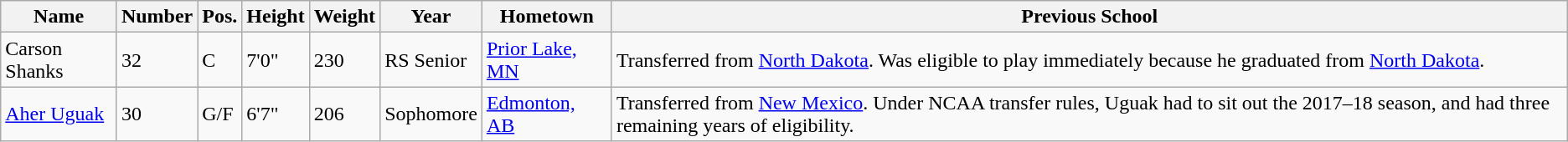<table class="wikitable sortable" border="1">
<tr>
<th>Name</th>
<th>Number</th>
<th>Pos.</th>
<th>Height</th>
<th>Weight</th>
<th>Year</th>
<th>Hometown</th>
<th class="unsortable">Previous School</th>
</tr>
<tr>
<td>Carson Shanks</td>
<td>32</td>
<td>C</td>
<td>7'0"</td>
<td>230</td>
<td>RS Senior</td>
<td><a href='#'>Prior Lake, MN</a></td>
<td>Transferred from <a href='#'>North Dakota</a>. Was eligible to play immediately because he graduated from <a href='#'>North Dakota</a>.</td>
</tr>
<tr>
<td><a href='#'>Aher Uguak</a></td>
<td>30</td>
<td>G/F</td>
<td>6'7"</td>
<td>206</td>
<td>Sophomore</td>
<td><a href='#'>Edmonton, AB</a></td>
<td>Transferred from <a href='#'>New Mexico</a>. Under NCAA transfer rules, Uguak had to sit out the 2017–18 season, and had three remaining years of eligibility.</td>
</tr>
</table>
